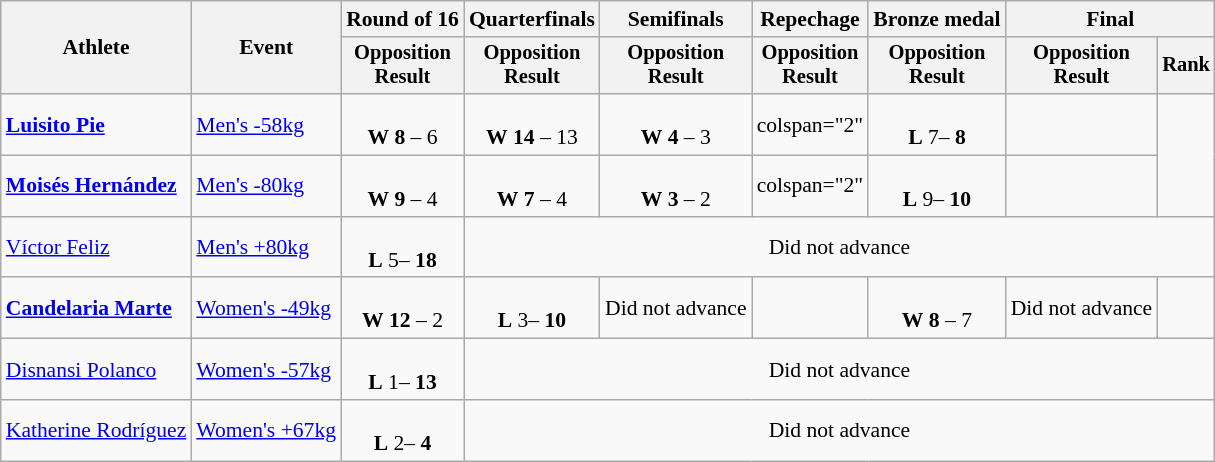<table class="wikitable" style="font-size:90%">
<tr>
<th rowspan=2>Athlete</th>
<th rowspan=2>Event</th>
<th>Round of 16</th>
<th>Quarterfinals</th>
<th>Semifinals</th>
<th>Repechage</th>
<th>Bronze medal</th>
<th colspan=2>Final</th>
</tr>
<tr style="font-size:95%">
<th>Opposition<br>Result</th>
<th>Opposition<br>Result</th>
<th>Opposition<br>Result</th>
<th>Opposition<br>Result</th>
<th>Opposition<br>Result</th>
<th>Opposition<br>Result</th>
<th>Rank</th>
</tr>
<tr align=center>
<td align=left><strong><a href='#'>Luisito Pie</a></strong></td>
<td align=left><a href='#'>Men's -58kg</a></td>
<td align=center><br><strong>W</strong> <strong>8</strong> – 6</td>
<td align=center><br><strong>W</strong> <strong>14</strong> – 13</td>
<td align=center><br><strong>W</strong> <strong>4</strong> – 3</td>
<td>colspan="2" </td>
<td align=center><br><strong>L</strong> 7– <strong>8</strong></td>
<td></td>
</tr>
<tr align=center>
<td align=left><strong><a href='#'>Moisés Hernández</a></strong></td>
<td align=left><a href='#'>Men's -80kg</a></td>
<td align=center><br><strong>W</strong> <strong>9</strong> – 4</td>
<td align=center><br><strong>W</strong> <strong>7</strong> – 4</td>
<td align=center><br><strong>W</strong> <strong>3</strong> – 2</td>
<td>colspan="2" </td>
<td align=center><br><strong>L</strong> 9– <strong>10</strong></td>
<td></td>
</tr>
<tr align=center>
<td align=left><a href='#'>Víctor Feliz</a></td>
<td align=left><a href='#'>Men's +80kg</a></td>
<td align=center><br><strong>L</strong> 5– <strong>18</strong></td>
<td colspan=6>Did not advance</td>
</tr>
<tr align=center>
<td align=left><strong><a href='#'>Candelaria Marte</a></strong></td>
<td align=left><a href='#'>Women's -49kg</a></td>
<td align=center><br><strong>W</strong> <strong>12</strong> – 2</td>
<td align=center><br><strong>L</strong> 3– <strong>10</strong></td>
<td>Did not advance</td>
<td></td>
<td align=center><br><strong>W</strong> <strong>8</strong> – 7</td>
<td>Did not advance</td>
<td></td>
</tr>
<tr align=center>
<td align=left><a href='#'>Disnansi Polanco</a></td>
<td align=left><a href='#'>Women's -57kg</a></td>
<td align=center><br><strong>L</strong> 1– <strong>13</strong></td>
<td colspan=6>Did not advance</td>
</tr>
<tr align=center>
<td align=left><a href='#'>Katherine Rodríguez</a></td>
<td align=left><a href='#'>Women's +67kg</a></td>
<td align=center><br><strong>L</strong> 2– <strong>4</strong></td>
<td colspan=6>Did not advance</td>
</tr>
</table>
